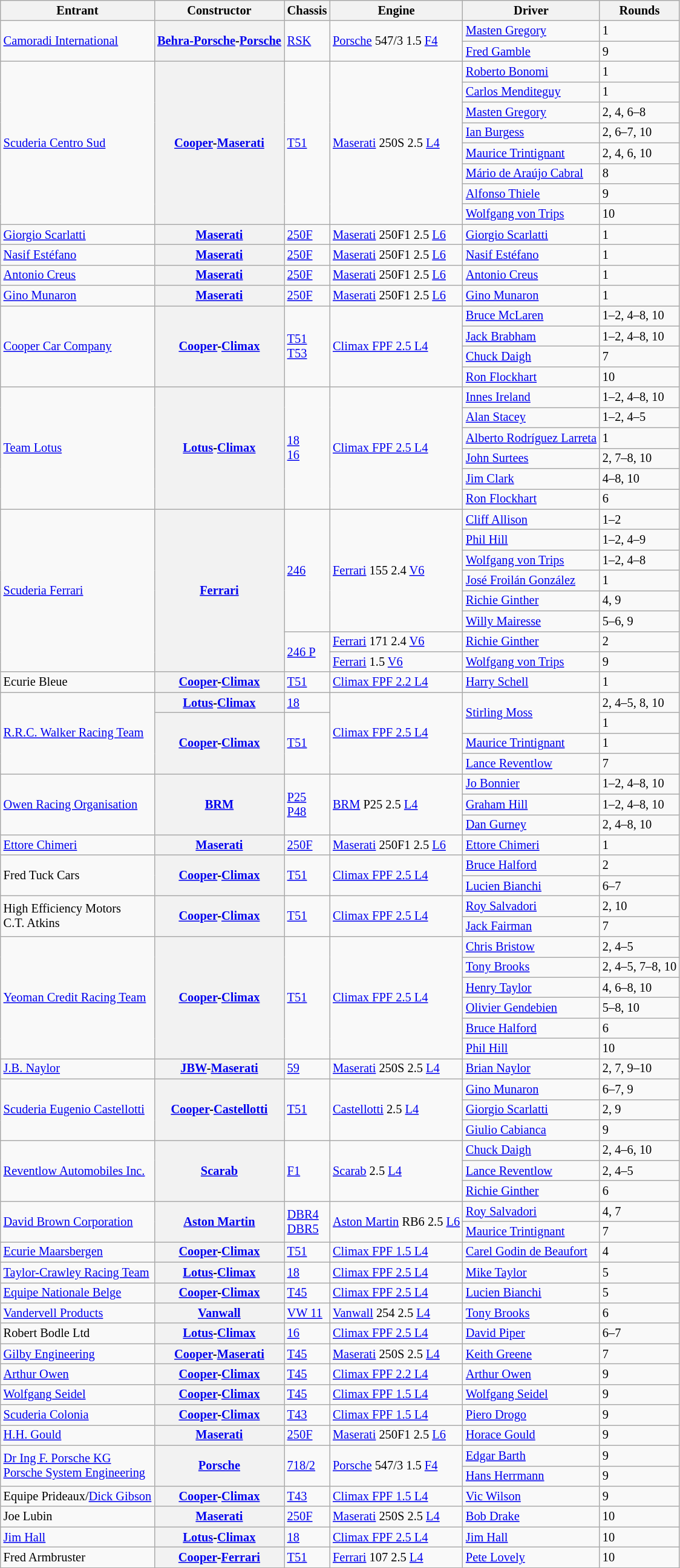<table class="wikitable sortable" style="font-size: 85%">
<tr>
<th>Entrant</th>
<th>Constructor</th>
<th>Chassis</th>
<th>Engine</th>
<th>Driver</th>
<th>Rounds</th>
</tr>
<tr>
<td rowspan=2> <a href='#'>Camoradi International</a></td>
<th rowspan=2><a href='#'>Behra-Porsche</a>-<a href='#'>Porsche</a></th>
<td rowspan=2><a href='#'>RSK</a></td>
<td rowspan=2><a href='#'>Porsche</a> 547/3 1.5 <a href='#'>F4</a></td>
<td> <a href='#'>Masten Gregory</a></td>
<td>1</td>
</tr>
<tr>
<td> <a href='#'>Fred Gamble</a></td>
<td>9</td>
</tr>
<tr>
<td rowspan=8> <a href='#'>Scuderia Centro Sud</a></td>
<th rowspan=8><a href='#'>Cooper</a>-<a href='#'>Maserati</a></th>
<td rowspan=8><a href='#'>T51</a></td>
<td rowspan=8><a href='#'>Maserati</a> 250S 2.5 <a href='#'>L4</a></td>
<td> <a href='#'>Roberto Bonomi</a></td>
<td>1</td>
</tr>
<tr>
<td> <a href='#'>Carlos Menditeguy</a></td>
<td>1</td>
</tr>
<tr>
<td> <a href='#'>Masten Gregory</a></td>
<td>2, 4, 6–8</td>
</tr>
<tr>
<td> <a href='#'>Ian Burgess</a></td>
<td>2, 6–7, 10</td>
</tr>
<tr>
<td> <a href='#'>Maurice Trintignant</a></td>
<td>2, 4, 6, 10</td>
</tr>
<tr>
<td> <a href='#'>Mário de Araújo Cabral</a></td>
<td>8</td>
</tr>
<tr>
<td> <a href='#'>Alfonso Thiele</a></td>
<td>9</td>
</tr>
<tr>
<td> <a href='#'>Wolfgang von Trips</a></td>
<td>10</td>
</tr>
<tr>
<td> <a href='#'>Giorgio Scarlatti</a></td>
<th><a href='#'>Maserati</a></th>
<td><a href='#'>250F</a></td>
<td><a href='#'>Maserati</a> 250F1 2.5 <a href='#'>L6</a></td>
<td> <a href='#'>Giorgio Scarlatti</a></td>
<td>1</td>
</tr>
<tr>
<td> <a href='#'>Nasif Estéfano</a></td>
<th><a href='#'>Maserati</a></th>
<td><a href='#'>250F</a></td>
<td><a href='#'>Maserati</a> 250F1 2.5 <a href='#'>L6</a></td>
<td> <a href='#'>Nasif Estéfano</a></td>
<td>1</td>
</tr>
<tr>
<td> <a href='#'>Antonio Creus</a></td>
<th><a href='#'>Maserati</a></th>
<td><a href='#'>250F</a></td>
<td><a href='#'>Maserati</a> 250F1 2.5 <a href='#'>L6</a></td>
<td> <a href='#'>Antonio Creus</a></td>
<td>1</td>
</tr>
<tr>
<td> <a href='#'>Gino Munaron</a></td>
<th><a href='#'>Maserati</a></th>
<td><a href='#'>250F</a></td>
<td><a href='#'>Maserati</a> 250F1 2.5 <a href='#'>L6</a></td>
<td> <a href='#'>Gino Munaron</a></td>
<td>1</td>
</tr>
<tr>
<td rowspan=4> <a href='#'>Cooper Car Company</a></td>
<th rowspan=4><a href='#'>Cooper</a>-<a href='#'>Climax</a></th>
<td rowspan=4><a href='#'>T51</a><br><a href='#'>T53</a></td>
<td rowspan=4><a href='#'>Climax FPF 2.5 L4</a></td>
<td> <a href='#'>Bruce McLaren</a></td>
<td>1–2, 4–8, 10</td>
</tr>
<tr>
<td> <a href='#'>Jack Brabham</a></td>
<td>1–2, 4–8, 10</td>
</tr>
<tr>
<td> <a href='#'>Chuck Daigh</a></td>
<td>7</td>
</tr>
<tr>
<td> <a href='#'>Ron Flockhart</a></td>
<td>10</td>
</tr>
<tr>
<td rowspan=6> <a href='#'>Team Lotus</a></td>
<th rowspan=6><a href='#'>Lotus</a>-<a href='#'>Climax</a></th>
<td rowspan=6><a href='#'>18</a><br><a href='#'>16</a></td>
<td rowspan=6><a href='#'>Climax FPF 2.5 L4</a></td>
<td> <a href='#'>Innes Ireland</a></td>
<td>1–2, 4–8, 10</td>
</tr>
<tr>
<td> <a href='#'>Alan Stacey</a></td>
<td>1–2, 4–5</td>
</tr>
<tr>
<td> <a href='#'>Alberto Rodríguez Larreta</a></td>
<td>1</td>
</tr>
<tr>
<td> <a href='#'>John Surtees</a></td>
<td>2, 7–8, 10</td>
</tr>
<tr>
<td> <a href='#'>Jim Clark</a></td>
<td>4–8, 10</td>
</tr>
<tr>
<td> <a href='#'>Ron Flockhart</a></td>
<td>6</td>
</tr>
<tr>
<td rowspan=8> <a href='#'>Scuderia Ferrari</a></td>
<th rowspan=8><a href='#'>Ferrari</a></th>
<td rowspan=6><a href='#'>246</a></td>
<td rowspan=6><a href='#'>Ferrari</a> 155 2.4 <a href='#'>V6</a></td>
<td> <a href='#'>Cliff Allison</a></td>
<td>1–2</td>
</tr>
<tr>
<td> <a href='#'>Phil Hill</a></td>
<td>1–2, 4–9</td>
</tr>
<tr>
<td> <a href='#'>Wolfgang von Trips</a></td>
<td>1–2, 4–8</td>
</tr>
<tr>
<td> <a href='#'>José Froilán González</a></td>
<td>1</td>
</tr>
<tr>
<td> <a href='#'>Richie Ginther</a></td>
<td>4, 9</td>
</tr>
<tr>
<td> <a href='#'>Willy Mairesse</a></td>
<td>5–6, 9</td>
</tr>
<tr>
<td rowspan=2><a href='#'>246 P</a></td>
<td><a href='#'>Ferrari</a> 171 2.4 <a href='#'>V6</a></td>
<td> <a href='#'>Richie Ginther</a></td>
<td>2</td>
</tr>
<tr>
<td><a href='#'>Ferrari</a> 1.5 <a href='#'>V6</a></td>
<td> <a href='#'>Wolfgang von Trips</a></td>
<td>9</td>
</tr>
<tr>
<td> Ecurie Bleue</td>
<th><a href='#'>Cooper</a>-<a href='#'>Climax</a></th>
<td><a href='#'>T51</a></td>
<td><a href='#'>Climax FPF 2.2 L4</a></td>
<td> <a href='#'>Harry Schell</a></td>
<td>1</td>
</tr>
<tr>
<td rowspan=4> <a href='#'>R.R.C. Walker Racing Team</a></td>
<th><a href='#'>Lotus</a>-<a href='#'>Climax</a></th>
<td><a href='#'>18</a></td>
<td rowspan=4><a href='#'>Climax FPF 2.5 L4</a></td>
<td rowspan=2> <a href='#'>Stirling Moss</a></td>
<td>2, 4–5, 8, 10</td>
</tr>
<tr>
<th rowspan=3><a href='#'>Cooper</a>-<a href='#'>Climax</a></th>
<td rowspan=3><a href='#'>T51</a></td>
<td>1</td>
</tr>
<tr>
<td> <a href='#'>Maurice Trintignant</a></td>
<td>1</td>
</tr>
<tr>
<td> <a href='#'>Lance Reventlow</a></td>
<td>7</td>
</tr>
<tr>
<td rowspan=3> <a href='#'>Owen Racing Organisation</a></td>
<th rowspan=3><a href='#'>BRM</a></th>
<td rowspan=3><a href='#'>P25</a><br><a href='#'>P48</a></td>
<td rowspan=3><a href='#'>BRM</a> P25 2.5 <a href='#'>L4</a></td>
<td> <a href='#'>Jo Bonnier</a></td>
<td>1–2, 4–8, 10</td>
</tr>
<tr>
<td> <a href='#'>Graham Hill</a></td>
<td>1–2, 4–8, 10</td>
</tr>
<tr>
<td> <a href='#'>Dan Gurney</a></td>
<td>2, 4–8, 10</td>
</tr>
<tr>
<td> <a href='#'>Ettore Chimeri</a></td>
<th><a href='#'>Maserati</a></th>
<td><a href='#'>250F</a></td>
<td><a href='#'>Maserati</a> 250F1 2.5 <a href='#'>L6</a></td>
<td> <a href='#'>Ettore Chimeri</a></td>
<td>1</td>
</tr>
<tr>
<td rowspan=2> Fred Tuck Cars</td>
<th rowspan=2><a href='#'>Cooper</a>-<a href='#'>Climax</a></th>
<td rowspan=2><a href='#'>T51</a></td>
<td rowspan=2><a href='#'>Climax FPF 2.5 L4</a></td>
<td> <a href='#'>Bruce Halford</a></td>
<td>2</td>
</tr>
<tr>
<td> <a href='#'>Lucien Bianchi</a></td>
<td>6–7</td>
</tr>
<tr>
<td rowspan=2> High Efficiency Motors<br> C.T. Atkins</td>
<th rowspan=2><a href='#'>Cooper</a>-<a href='#'>Climax</a></th>
<td rowspan=2><a href='#'>T51</a></td>
<td rowspan=2><a href='#'>Climax FPF 2.5 L4</a></td>
<td> <a href='#'>Roy Salvadori</a></td>
<td>2, 10</td>
</tr>
<tr>
<td> <a href='#'>Jack Fairman</a></td>
<td>7</td>
</tr>
<tr>
<td rowspan=6> <a href='#'>Yeoman Credit Racing Team</a></td>
<th rowspan=6><a href='#'>Cooper</a>-<a href='#'>Climax</a></th>
<td rowspan=6><a href='#'>T51</a></td>
<td rowspan=6><a href='#'>Climax FPF 2.5 L4</a></td>
<td> <a href='#'>Chris Bristow</a></td>
<td>2, 4–5</td>
</tr>
<tr>
<td> <a href='#'>Tony Brooks</a></td>
<td>2, 4–5, 7–8, 10</td>
</tr>
<tr>
<td> <a href='#'>Henry Taylor</a></td>
<td>4, 6–8, 10</td>
</tr>
<tr>
<td> <a href='#'>Olivier Gendebien</a></td>
<td>5–8, 10</td>
</tr>
<tr>
<td> <a href='#'>Bruce Halford</a></td>
<td>6</td>
</tr>
<tr>
<td> <a href='#'>Phil Hill</a></td>
<td>10</td>
</tr>
<tr>
<td> <a href='#'>J.B. Naylor</a></td>
<th><a href='#'>JBW</a>-<a href='#'>Maserati</a></th>
<td><a href='#'>59</a></td>
<td><a href='#'>Maserati</a> 250S 2.5 <a href='#'>L4</a></td>
<td> <a href='#'>Brian Naylor</a></td>
<td>2, 7, 9–10</td>
</tr>
<tr>
<td rowspan=3> <a href='#'>Scuderia Eugenio Castellotti</a></td>
<th rowspan=3><a href='#'>Cooper</a>-<a href='#'>Castellotti</a></th>
<td rowspan=3><a href='#'>T51</a></td>
<td rowspan=3><a href='#'>Castellotti</a> 2.5 <a href='#'>L4</a></td>
<td> <a href='#'>Gino Munaron</a></td>
<td>6–7, 9</td>
</tr>
<tr>
<td> <a href='#'>Giorgio Scarlatti</a></td>
<td>2, 9</td>
</tr>
<tr>
<td> <a href='#'>Giulio Cabianca</a></td>
<td>9</td>
</tr>
<tr>
<td rowspan=3> <a href='#'>Reventlow Automobiles Inc.</a></td>
<th rowspan=3><a href='#'>Scarab</a></th>
<td rowspan=3><a href='#'>F1</a></td>
<td rowspan=3><a href='#'>Scarab</a> 2.5 <a href='#'>L4</a></td>
<td> <a href='#'>Chuck Daigh</a></td>
<td>2, 4–6, 10</td>
</tr>
<tr>
<td> <a href='#'>Lance Reventlow</a></td>
<td>2, 4–5</td>
</tr>
<tr>
<td> <a href='#'>Richie Ginther</a></td>
<td>6</td>
</tr>
<tr>
<td rowspan=2> <a href='#'>David Brown Corporation</a></td>
<th rowspan=2><a href='#'>Aston Martin</a></th>
<td rowspan=2><a href='#'>DBR4</a><br><a href='#'>DBR5</a></td>
<td rowspan=2><a href='#'>Aston Martin</a> RB6 2.5 <a href='#'>L6</a></td>
<td> <a href='#'>Roy Salvadori</a></td>
<td>4, 7</td>
</tr>
<tr>
<td> <a href='#'>Maurice Trintignant</a></td>
<td>7</td>
</tr>
<tr>
<td> <a href='#'>Ecurie Maarsbergen</a></td>
<th><a href='#'>Cooper</a>-<a href='#'>Climax</a></th>
<td><a href='#'>T51</a></td>
<td><a href='#'>Climax FPF 1.5 L4</a></td>
<td> <a href='#'>Carel Godin de Beaufort</a></td>
<td>4</td>
</tr>
<tr>
<td> <a href='#'>Taylor-Crawley Racing Team</a></td>
<th><a href='#'>Lotus</a>-<a href='#'>Climax</a></th>
<td><a href='#'>18</a></td>
<td><a href='#'>Climax FPF 2.5 L4</a></td>
<td> <a href='#'>Mike Taylor</a></td>
<td>5</td>
</tr>
<tr>
<td> <a href='#'>Equipe Nationale Belge</a></td>
<th><a href='#'>Cooper</a>-<a href='#'>Climax</a></th>
<td><a href='#'>T45</a></td>
<td><a href='#'>Climax FPF 2.5 L4</a></td>
<td> <a href='#'>Lucien Bianchi</a></td>
<td>5</td>
</tr>
<tr>
<td> <a href='#'>Vandervell Products</a></td>
<th><a href='#'>Vanwall</a></th>
<td><a href='#'>VW 11</a></td>
<td><a href='#'>Vanwall</a> 254 2.5 <a href='#'>L4</a></td>
<td> <a href='#'>Tony Brooks</a></td>
<td>6</td>
</tr>
<tr>
<td> Robert Bodle Ltd</td>
<th><a href='#'>Lotus</a>-<a href='#'>Climax</a></th>
<td><a href='#'>16</a></td>
<td><a href='#'>Climax FPF 2.5 L4</a></td>
<td> <a href='#'>David Piper</a></td>
<td>6–7</td>
</tr>
<tr>
<td> <a href='#'>Gilby Engineering</a></td>
<th><a href='#'>Cooper</a>-<a href='#'>Maserati</a></th>
<td><a href='#'>T45</a></td>
<td><a href='#'>Maserati</a> 250S 2.5 <a href='#'>L4</a></td>
<td> <a href='#'>Keith Greene</a></td>
<td>7</td>
</tr>
<tr>
<td> <a href='#'>Arthur Owen</a></td>
<th><a href='#'>Cooper</a>-<a href='#'>Climax</a></th>
<td><a href='#'>T45</a></td>
<td><a href='#'>Climax FPF 2.2 L4</a></td>
<td> <a href='#'>Arthur Owen</a></td>
<td>9</td>
</tr>
<tr>
<td> <a href='#'>Wolfgang Seidel</a></td>
<th><a href='#'>Cooper</a>-<a href='#'>Climax</a></th>
<td><a href='#'>T45</a></td>
<td><a href='#'>Climax FPF 1.5 L4</a></td>
<td> <a href='#'>Wolfgang Seidel</a></td>
<td>9</td>
</tr>
<tr>
<td> <a href='#'>Scuderia Colonia</a></td>
<th><a href='#'>Cooper</a>-<a href='#'>Climax</a></th>
<td><a href='#'>T43</a></td>
<td><a href='#'>Climax FPF 1.5 L4</a></td>
<td> <a href='#'>Piero Drogo</a></td>
<td>9</td>
</tr>
<tr>
<td> <a href='#'>H.H. Gould</a></td>
<th><a href='#'>Maserati</a></th>
<td><a href='#'>250F</a></td>
<td><a href='#'>Maserati</a> 250F1 2.5 <a href='#'>L6</a></td>
<td> <a href='#'>Horace Gould</a></td>
<td>9</td>
</tr>
<tr>
<td rowspan=2> <a href='#'>Dr Ing F. Porsche KG</a><br> <a href='#'>Porsche System Engineering</a></td>
<th rowspan=2><a href='#'>Porsche</a></th>
<td rowspan=2><a href='#'>718/2</a></td>
<td rowspan=2><a href='#'>Porsche</a> 547/3 1.5 <a href='#'>F4</a></td>
<td> <a href='#'>Edgar Barth</a></td>
<td>9</td>
</tr>
<tr>
<td> <a href='#'>Hans Herrmann</a></td>
<td>9</td>
</tr>
<tr>
<td> Equipe Prideaux/<a href='#'>Dick Gibson</a></td>
<th><a href='#'>Cooper</a>-<a href='#'>Climax</a></th>
<td><a href='#'>T43</a></td>
<td><a href='#'>Climax FPF 1.5 L4</a></td>
<td> <a href='#'>Vic Wilson</a></td>
<td>9</td>
</tr>
<tr>
<td> Joe Lubin</td>
<th><a href='#'>Maserati</a></th>
<td><a href='#'>250F</a></td>
<td><a href='#'>Maserati</a> 250S 2.5 <a href='#'>L4</a></td>
<td> <a href='#'>Bob Drake</a></td>
<td>10</td>
</tr>
<tr>
<td> <a href='#'>Jim Hall</a></td>
<th><a href='#'>Lotus</a>-<a href='#'>Climax</a></th>
<td><a href='#'>18</a></td>
<td><a href='#'>Climax FPF 2.5 L4</a></td>
<td> <a href='#'>Jim Hall</a></td>
<td>10</td>
</tr>
<tr>
<td> Fred Armbruster</td>
<th><a href='#'>Cooper</a>-<a href='#'>Ferrari</a></th>
<td><a href='#'>T51</a></td>
<td><a href='#'>Ferrari</a> 107 2.5 <a href='#'>L4</a></td>
<td> <a href='#'>Pete Lovely</a></td>
<td>10</td>
</tr>
<tr>
</tr>
</table>
